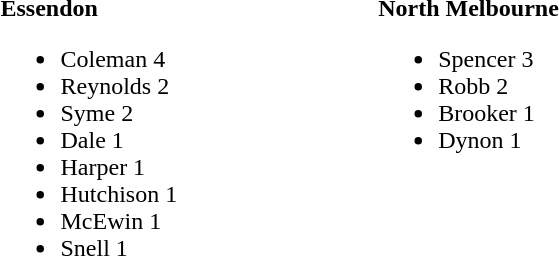<table width="40%">
<tr>
<td valign="top" width="30%"><br><strong>Essendon</strong><ul><li>Coleman 4</li><li>Reynolds 2</li><li>Syme 2</li><li>Dale 1</li><li>Harper 1</li><li>Hutchison 1</li><li>McEwin 1</li><li>Snell 1</li></ul></td>
<td valign="top" width="30%"><br><strong>North Melbourne</strong><ul><li>Spencer 3</li><li>Robb 2</li><li>Brooker 1</li><li>Dynon 1</li></ul></td>
</tr>
</table>
